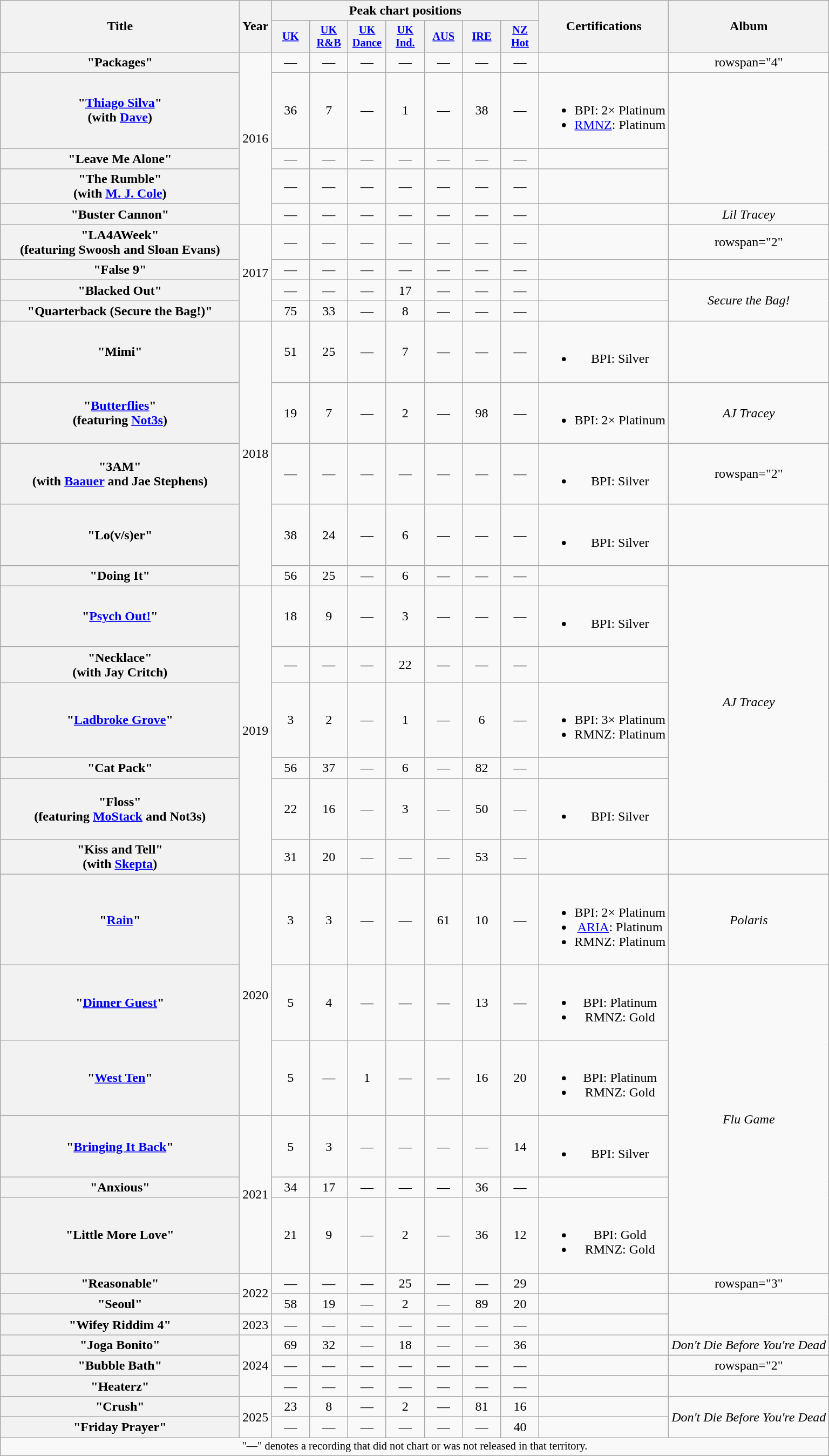<table class="wikitable plainrowheaders" style="text-align:center;">
<tr>
<th scope="col" rowspan="2" style="width:18em;">Title</th>
<th scope="col" rowspan="2" style="width:1em;">Year</th>
<th scope="col" colspan="7">Peak chart positions</th>
<th scope="col" rowspan="2">Certifications</th>
<th scope="col" rowspan="2">Album</th>
</tr>
<tr>
<th scope="col" style="width:3em;font-size:85%;"><a href='#'>UK</a><br></th>
<th scope="col" style="width:3em;font-size:85%;"><a href='#'>UK<br>R&B</a><br></th>
<th scope="col" style="width:3em;font-size:85%;"><a href='#'>UK Dance</a><br></th>
<th scope="col" style="width:3em;font-size:85%;"><a href='#'>UK<br>Ind.</a><br></th>
<th scope="col" style="width:3em;font-size:85%;"><a href='#'>AUS</a><br></th>
<th scope="col" style="width:3em;font-size:85%;"><a href='#'>IRE</a><br></th>
<th scope="col" style="width:3em;font-size:85%;"><a href='#'>NZ<br>Hot</a><br></th>
</tr>
<tr>
<th scope="row">"Packages"</th>
<td rowspan="5">2016</td>
<td>—</td>
<td>—</td>
<td>—</td>
<td>—</td>
<td>—</td>
<td>—</td>
<td>—</td>
<td></td>
<td>rowspan="4" </td>
</tr>
<tr>
<th scope="row">"<a href='#'>Thiago Silva</a>"<br><span>(with <a href='#'>Dave</a>)</span></th>
<td>36</td>
<td>7</td>
<td>—</td>
<td>1</td>
<td>—</td>
<td>38</td>
<td>—</td>
<td><br><ul><li>BPI: 2× Platinum</li><li><a href='#'>RMNZ</a>: Platinum</li></ul></td>
</tr>
<tr>
<th scope="row">"Leave Me Alone"</th>
<td>—</td>
<td>—</td>
<td>—</td>
<td>—</td>
<td>—</td>
<td>—</td>
<td>—</td>
<td></td>
</tr>
<tr>
<th scope="row">"The Rumble"<br><span>(with <a href='#'>M. J. Cole</a>)</span></th>
<td>—</td>
<td>—</td>
<td>—</td>
<td>—</td>
<td>—</td>
<td>—</td>
<td>—</td>
<td></td>
</tr>
<tr>
<th scope="row">"Buster Cannon"</th>
<td>—</td>
<td>—</td>
<td>—</td>
<td>—</td>
<td>—</td>
<td>—</td>
<td>—</td>
<td></td>
<td><em>Lil Tracey</em></td>
</tr>
<tr>
<th scope="row">"LA4AWeek" <br><span>(featuring Swoosh and Sloan Evans)</span></th>
<td rowspan="4">2017</td>
<td>—</td>
<td>—</td>
<td>—</td>
<td>—</td>
<td>—</td>
<td>—</td>
<td>—</td>
<td></td>
<td>rowspan="2" </td>
</tr>
<tr>
<th scope="row">"False 9"</th>
<td>—</td>
<td>—</td>
<td>—</td>
<td>—</td>
<td>—</td>
<td>—</td>
<td>—</td>
<td></td>
</tr>
<tr>
<th scope="row">"Blacked Out"</th>
<td>—</td>
<td>—</td>
<td>—</td>
<td>17</td>
<td>—</td>
<td>—</td>
<td>—</td>
<td></td>
<td rowspan="2"><em>Secure the Bag!</em></td>
</tr>
<tr>
<th scope="row">"Quarterback (Secure the Bag!)"</th>
<td>75</td>
<td>33</td>
<td>—</td>
<td>8</td>
<td>—</td>
<td>—</td>
<td>—</td>
<td></td>
</tr>
<tr>
<th scope="row">"Mimi"</th>
<td rowspan="5">2018</td>
<td>51</td>
<td>25</td>
<td>—</td>
<td>7</td>
<td>—</td>
<td>—</td>
<td>—</td>
<td><br><ul><li>BPI: Silver</li></ul></td>
<td></td>
</tr>
<tr>
<th scope="row">"<a href='#'>Butterflies</a>"<br><span>(featuring <a href='#'>Not3s</a>)</span></th>
<td>19</td>
<td>7</td>
<td>—</td>
<td>2</td>
<td>—</td>
<td>98</td>
<td>—</td>
<td><br><ul><li>BPI: 2× Platinum</li></ul></td>
<td><em>AJ Tracey</em></td>
</tr>
<tr>
<th scope="row">"3AM"<br><span>(with <a href='#'>Baauer</a> and Jae Stephens)</span></th>
<td>—</td>
<td>—</td>
<td>—</td>
<td>—</td>
<td>—</td>
<td>—</td>
<td>—</td>
<td><br><ul><li>BPI: Silver</li></ul></td>
<td>rowspan="2" </td>
</tr>
<tr>
<th scope="row">"Lo(v/s)er"</th>
<td>38</td>
<td>24</td>
<td>—</td>
<td>6</td>
<td>—</td>
<td>—</td>
<td>—</td>
<td><br><ul><li>BPI: Silver</li></ul></td>
</tr>
<tr>
<th scope="row">"Doing It"</th>
<td>56</td>
<td>25</td>
<td>—</td>
<td>6</td>
<td>—</td>
<td>—</td>
<td>—</td>
<td></td>
<td rowspan="6"><em>AJ Tracey</em></td>
</tr>
<tr>
<th scope="row">"<a href='#'>Psych Out!</a>"</th>
<td rowspan="6">2019</td>
<td>18</td>
<td>9</td>
<td>—</td>
<td>3</td>
<td>—</td>
<td>—</td>
<td>—</td>
<td><br><ul><li>BPI: Silver</li></ul></td>
</tr>
<tr>
<th scope="row">"Necklace"<br><span>(with Jay Critch)</span></th>
<td>—</td>
<td>—</td>
<td>—</td>
<td>22</td>
<td>—</td>
<td>—</td>
<td>—</td>
<td></td>
</tr>
<tr>
<th scope="row">"<a href='#'>Ladbroke Grove</a>"</th>
<td>3</td>
<td>2</td>
<td>—</td>
<td>1</td>
<td>—</td>
<td>6</td>
<td>—</td>
<td><br><ul><li>BPI: 3× Platinum</li><li>RMNZ: Platinum</li></ul></td>
</tr>
<tr>
<th scope="row">"Cat Pack"</th>
<td>56</td>
<td>37</td>
<td>—</td>
<td>6</td>
<td>—</td>
<td>82</td>
<td>—</td>
<td></td>
</tr>
<tr>
<th scope="row">"Floss"<br><span>(featuring <a href='#'>MoStack</a> and Not3s)</span></th>
<td>22</td>
<td>16</td>
<td>—</td>
<td>3</td>
<td>—</td>
<td>50</td>
<td>—</td>
<td><br><ul><li>BPI: Silver</li></ul></td>
</tr>
<tr>
<th scope="row">"Kiss and Tell"<br><span>(with <a href='#'>Skepta</a>)</span></th>
<td>31</td>
<td>20</td>
<td>—</td>
<td>—</td>
<td>—</td>
<td>53</td>
<td>—</td>
<td></td>
<td></td>
</tr>
<tr>
<th scope="row">"<a href='#'>Rain</a>"<br></th>
<td rowspan="3">2020</td>
<td>3</td>
<td>3</td>
<td>—</td>
<td>—</td>
<td>61</td>
<td>10</td>
<td>—</td>
<td><br><ul><li>BPI: 2× Platinum</li><li><a href='#'>ARIA</a>: Platinum</li><li>RMNZ: Platinum</li></ul></td>
<td><em>Polaris</em></td>
</tr>
<tr>
<th scope="row">"<a href='#'>Dinner Guest</a>"<br></th>
<td>5</td>
<td>4</td>
<td>—</td>
<td>—</td>
<td>—</td>
<td>13</td>
<td>—</td>
<td><br><ul><li>BPI: Platinum</li><li>RMNZ: Gold</li></ul></td>
<td rowspan="5"><em>Flu Game</em></td>
</tr>
<tr>
<th scope="row">"<a href='#'>West Ten</a>"<br></th>
<td>5</td>
<td>—</td>
<td>1</td>
<td>—</td>
<td>—</td>
<td>16</td>
<td>20</td>
<td><br><ul><li>BPI: Platinum</li><li>RMNZ: Gold</li></ul></td>
</tr>
<tr>
<th scope="row">"<a href='#'>Bringing It Back</a>"<br></th>
<td rowspan="3">2021</td>
<td>5</td>
<td>3</td>
<td>—</td>
<td>—</td>
<td>—</td>
<td>—</td>
<td>14</td>
<td><br><ul><li>BPI: Silver</li></ul></td>
</tr>
<tr>
<th scope="row">"Anxious"</th>
<td>34</td>
<td>17</td>
<td>—</td>
<td>—</td>
<td>—</td>
<td>36</td>
<td>—</td>
<td></td>
</tr>
<tr>
<th scope="row">"Little More Love"</th>
<td>21</td>
<td>9</td>
<td>—</td>
<td>2</td>
<td>—</td>
<td>36</td>
<td>12</td>
<td><br><ul><li>BPI: Gold</li><li>RMNZ: Gold</li></ul></td>
</tr>
<tr>
<th scope="row">"Reasonable"</th>
<td rowspan="2">2022</td>
<td>—</td>
<td>—</td>
<td>—</td>
<td>25</td>
<td>—</td>
<td>—</td>
<td>29</td>
<td></td>
<td>rowspan="3" </td>
</tr>
<tr>
<th scope="row">"Seoul"</th>
<td>58</td>
<td>19</td>
<td>—</td>
<td>2</td>
<td>—</td>
<td>89</td>
<td>20</td>
<td></td>
</tr>
<tr>
<th scope="row">"Wifey Riddim 4"</th>
<td>2023</td>
<td>—</td>
<td>—</td>
<td>—</td>
<td>—</td>
<td>—</td>
<td>—</td>
<td>—</td>
<td></td>
</tr>
<tr>
<th scope="row">"Joga Bonito"</th>
<td rowspan="3">2024</td>
<td>69</td>
<td>32</td>
<td>—</td>
<td>18</td>
<td>—</td>
<td>—</td>
<td>36</td>
<td></td>
<td><em>Don't Die Before You're Dead</em></td>
</tr>
<tr>
<th scope="row">"Bubble Bath"</th>
<td>—</td>
<td>—</td>
<td>—</td>
<td>—</td>
<td>—</td>
<td>—</td>
<td>—</td>
<td></td>
<td>rowspan="2" </td>
</tr>
<tr>
<th scope="row">"Heaterz"<br></th>
<td>—</td>
<td>—</td>
<td>—</td>
<td>—</td>
<td>—</td>
<td>—</td>
<td>—</td>
<td></td>
</tr>
<tr>
<th scope="row">"Crush"<br></th>
<td rowspan="2">2025</td>
<td>23</td>
<td>8</td>
<td>—</td>
<td>2</td>
<td>—</td>
<td>81<br></td>
<td>16</td>
<td></td>
<td rowspan="2"><em>Don't Die Before You're Dead</em></td>
</tr>
<tr>
<th scope="row">"Friday Prayer"<br></th>
<td>—</td>
<td>—</td>
<td>—</td>
<td>—</td>
<td>—</td>
<td>—</td>
<td>40</td>
<td></td>
</tr>
<tr>
<td colspan="20" style="font-size:85%">"—" denotes a recording that did not chart or was not released in that territory.</td>
</tr>
</table>
